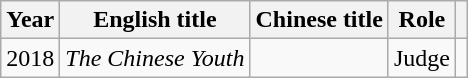<table class="wikitable">
<tr>
<th scope="col">Year</th>
<th scope="col">English title</th>
<th scope="col">Chinese title</th>
<th scope="col">Role</th>
<th scope="col"></th>
</tr>
<tr>
<td>2018</td>
<td><em>The Chinese Youth</em></td>
<td></td>
<td>Judge</td>
<td></td>
</tr>
</table>
